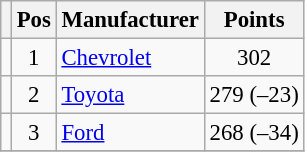<table class="wikitable" style="font-size: 95%;">
<tr>
<th></th>
<th>Pos</th>
<th>Manufacturer</th>
<th>Points</th>
</tr>
<tr>
<td align="left"></td>
<td style="text-align:center;">1</td>
<td><a href='#'>Chevrolet</a></td>
<td style="text-align:center;">302</td>
</tr>
<tr>
<td align="left"></td>
<td style="text-align:center;">2</td>
<td><a href='#'>Toyota</a></td>
<td style="text-align:center;">279 (–23)</td>
</tr>
<tr>
<td align="left"></td>
<td style="text-align:center;">3</td>
<td><a href='#'>Ford</a></td>
<td style="text-align:center;">268 (–34)</td>
</tr>
<tr class="sortbottom">
</tr>
</table>
